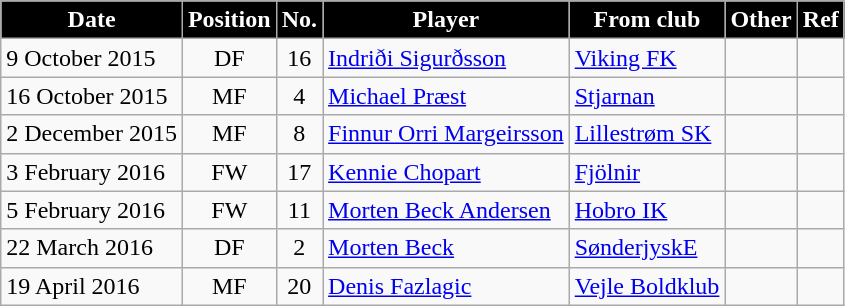<table class="wikitable sortable">
<tr>
<th style="background:#000000; color:white;">Date</th>
<th style="background:#000000; color:white;">Position</th>
<th style="background:#000000; color:white;">No.</th>
<th style="background:#000000; color:white;">Player</th>
<th style="background:#000000; color:white;">From club</th>
<th style="background:#000000; color:white;">Other</th>
<th style="background:#000000; color:white;">Ref</th>
</tr>
<tr>
<td>9 October 2015</td>
<td style="text-align:center;">DF</td>
<td style="text-align:center;">16</td>
<td style="text-align:left;"> <a href='#'>Indriði Sigurðsson</a></td>
<td style="text-align:left;"> <a href='#'>Viking FK</a></td>
<td></td>
<td></td>
</tr>
<tr>
<td>16 October 2015</td>
<td style="text-align:center;">MF</td>
<td style="text-align:center;">4</td>
<td style="text-align:left;"> <a href='#'>Michael Præst</a></td>
<td style="text-align:left;"> <a href='#'>Stjarnan</a></td>
<td></td>
<td></td>
</tr>
<tr>
<td>2 December 2015</td>
<td style="text-align:center;">MF</td>
<td style="text-align:center;">8</td>
<td style="text-align:left;"> <a href='#'>Finnur Orri Margeirsson</a></td>
<td style="text-align:left;"> <a href='#'>Lillestrøm SK</a></td>
<td></td>
<td></td>
</tr>
<tr>
<td>3 February 2016</td>
<td style="text-align:center;">FW</td>
<td style="text-align:center;">17</td>
<td style="text-align:left;"> <a href='#'>Kennie Chopart</a></td>
<td style="text-align:left;"> <a href='#'>Fjölnir</a></td>
<td></td>
<td></td>
</tr>
<tr>
<td>5 February 2016</td>
<td style="text-align:center;">FW</td>
<td style="text-align:center;">11</td>
<td style="text-align:left;"> <a href='#'>Morten Beck Andersen</a></td>
<td style="text-align:left;"> <a href='#'>Hobro IK</a></td>
<td></td>
<td></td>
</tr>
<tr>
<td>22 March 2016</td>
<td style="text-align:center;">DF</td>
<td style="text-align:center;">2</td>
<td style="text-align:left;"> <a href='#'>Morten Beck</a></td>
<td style="text-align:left;"> <a href='#'>SønderjyskE</a></td>
<td></td>
<td></td>
</tr>
<tr>
<td>19 April 2016</td>
<td style="text-align:center;">MF</td>
<td style="text-align:center;">20</td>
<td style="text-align:left;"> <a href='#'>Denis Fazlagic</a></td>
<td style="text-align:left;"> <a href='#'>Vejle Boldklub</a></td>
<td></td>
<td></td>
</tr>
</table>
